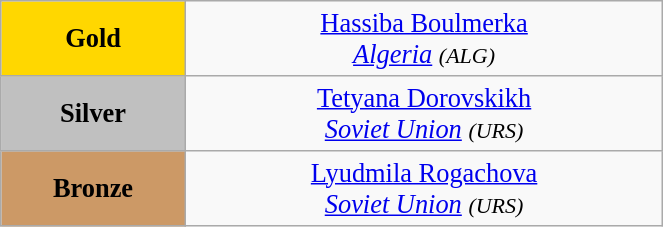<table class="wikitable" style=" text-align:center; font-size:110%;" width="35%">
<tr>
<td bgcolor="gold"><strong>Gold</strong></td>
<td> <a href='#'>Hassiba Boulmerka</a><br><em><a href='#'>Algeria</a> <small>(ALG)</small></em></td>
</tr>
<tr>
<td bgcolor="silver"><strong>Silver</strong></td>
<td> <a href='#'>Tetyana Dorovskikh</a><br><em><a href='#'>Soviet Union</a> <small>(URS)</small></em></td>
</tr>
<tr>
<td bgcolor="CC9966"><strong>Bronze</strong></td>
<td> <a href='#'>Lyudmila Rogachova</a><br><em><a href='#'>Soviet Union</a> <small>(URS)</small></em></td>
</tr>
</table>
